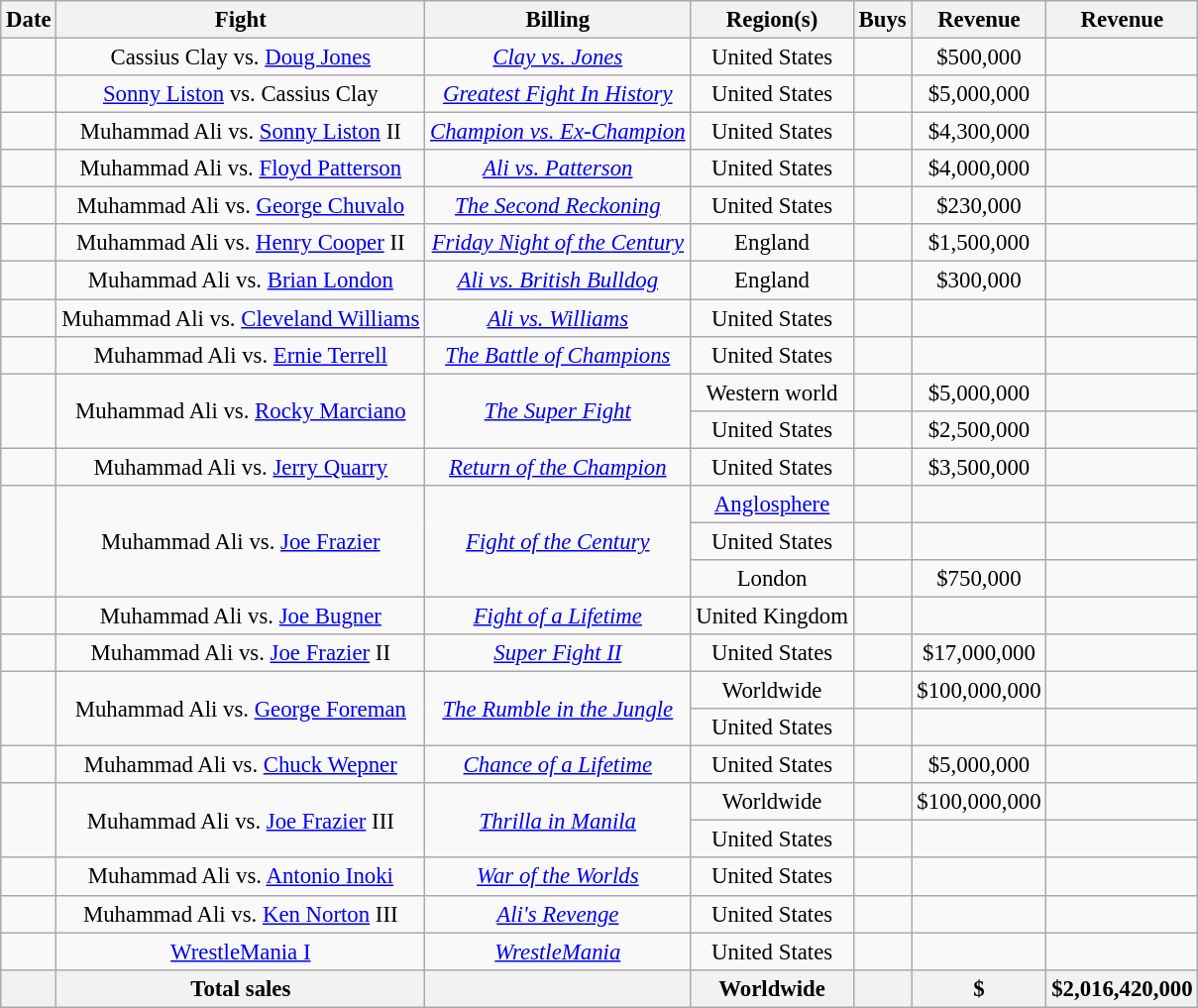<table class="wikitable sortable" style="text-align:center; font-size:95%">
<tr>
<th>Date</th>
<th>Fight</th>
<th>Billing</th>
<th>Region(s)</th>
<th>Buys</th>
<th>Revenue</th>
<th>Revenue </th>
</tr>
<tr>
<td></td>
<td>Cassius Clay vs. <a href='#'>Doug Jones</a></td>
<td><em><a href='#'>Clay vs. Jones</a></em></td>
<td>United States</td>
<td></td>
<td>$500,000</td>
<td></td>
</tr>
<tr>
<td></td>
<td><a href='#'>Sonny Liston</a> vs. Cassius Clay</td>
<td><em><a href='#'>Greatest Fight In History</a></em></td>
<td>United States</td>
<td></td>
<td>$5,000,000</td>
<td></td>
</tr>
<tr>
<td></td>
<td>Muhammad Ali vs. <a href='#'>Sonny Liston</a> II</td>
<td><em><a href='#'>Champion vs. Ex-Champion</a></em></td>
<td>United States</td>
<td></td>
<td>$4,300,000</td>
<td></td>
</tr>
<tr>
<td></td>
<td>Muhammad Ali vs. <a href='#'>Floyd Patterson</a></td>
<td><em><a href='#'>Ali vs. Patterson</a></em></td>
<td>United States</td>
<td></td>
<td>$4,000,000</td>
<td></td>
</tr>
<tr>
<td></td>
<td>Muhammad Ali vs. <a href='#'>George Chuvalo</a></td>
<td><em><a href='#'>The Second Reckoning</a></em></td>
<td>United States</td>
<td></td>
<td>$230,000</td>
<td></td>
</tr>
<tr>
<td></td>
<td>Muhammad Ali vs. <a href='#'>Henry Cooper</a> II</td>
<td><em><a href='#'>Friday Night of the Century</a></em></td>
<td>England</td>
<td></td>
<td>$1,500,000</td>
<td></td>
</tr>
<tr>
<td></td>
<td>Muhammad Ali vs. <a href='#'>Brian London</a></td>
<td><em><a href='#'>Ali vs. British Bulldog</a></em></td>
<td>England</td>
<td></td>
<td>$300,000</td>
<td></td>
</tr>
<tr>
<td></td>
<td>Muhammad Ali vs. <a href='#'>Cleveland Williams</a></td>
<td><em><a href='#'>Ali vs. Williams</a></em></td>
<td>United States</td>
<td></td>
<td></td>
<td></td>
</tr>
<tr>
<td></td>
<td>Muhammad Ali vs. <a href='#'>Ernie Terrell</a></td>
<td><em><a href='#'>The Battle of Champions</a></em></td>
<td>United States</td>
<td></td>
<td></td>
<td></td>
</tr>
<tr>
<td rowspan="2"></td>
<td rowspan="2">Muhammad Ali vs. <a href='#'>Rocky Marciano</a></td>
<td rowspan="2"><em><a href='#'>The Super Fight</a></em></td>
<td>Western world</td>
<td></td>
<td>$5,000,000</td>
<td></td>
</tr>
<tr>
<td>United States</td>
<td></td>
<td>$2,500,000</td>
<td></td>
</tr>
<tr>
<td></td>
<td>Muhammad Ali vs. <a href='#'>Jerry Quarry</a></td>
<td><em><a href='#'>Return of the Champion</a></em></td>
<td>United States</td>
<td></td>
<td>$3,500,000</td>
<td></td>
</tr>
<tr>
<td rowspan="3"></td>
<td rowspan="3">Muhammad Ali vs. <a href='#'>Joe Frazier</a></td>
<td rowspan="3"><em><a href='#'>Fight of the Century</a></em></td>
<td><a href='#'>Anglosphere</a></td>
<td></td>
<td></td>
<td></td>
</tr>
<tr>
<td>United States</td>
<td></td>
<td></td>
<td></td>
</tr>
<tr>
<td>London</td>
<td></td>
<td>$750,000</td>
<td></td>
</tr>
<tr>
<td></td>
<td>Muhammad Ali vs. <a href='#'>Joe Bugner</a></td>
<td><em><a href='#'>Fight of a Lifetime</a></em></td>
<td>United Kingdom</td>
<td></td>
<td></td>
<td></td>
</tr>
<tr>
<td></td>
<td>Muhammad Ali vs. <a href='#'>Joe Frazier</a> II</td>
<td><em><a href='#'>Super Fight II</a></em></td>
<td>United States</td>
<td></td>
<td>$17,000,000</td>
<td></td>
</tr>
<tr>
<td rowspan="2"></td>
<td rowspan="2">Muhammad Ali vs. <a href='#'>George Foreman</a></td>
<td rowspan="2"><em><a href='#'>The Rumble in the Jungle</a></em></td>
<td>Worldwide</td>
<td></td>
<td>$100,000,000</td>
<td></td>
</tr>
<tr>
<td>United States</td>
<td></td>
<td></td>
<td></td>
</tr>
<tr>
<td></td>
<td>Muhammad Ali vs. <a href='#'>Chuck Wepner</a></td>
<td><em><a href='#'>Chance of a Lifetime</a></em></td>
<td>United States</td>
<td></td>
<td>$5,000,000</td>
<td></td>
</tr>
<tr>
<td rowspan="2"></td>
<td rowspan="2">Muhammad Ali vs. <a href='#'>Joe Frazier</a> III</td>
<td rowspan="2"><em><a href='#'>Thrilla in Manila</a></em></td>
<td>Worldwide</td>
<td></td>
<td>$100,000,000</td>
<td></td>
</tr>
<tr>
<td>United States</td>
<td></td>
<td></td>
<td></td>
</tr>
<tr>
<td></td>
<td>Muhammad Ali vs. <a href='#'>Antonio Inoki</a></td>
<td><em><a href='#'>War of the Worlds</a></em></td>
<td>United States</td>
<td></td>
<td></td>
<td></td>
</tr>
<tr>
<td></td>
<td>Muhammad Ali vs. <a href='#'>Ken Norton</a> III</td>
<td><em><a href='#'>Ali's Revenge</a></em></td>
<td>United States</td>
<td></td>
<td></td>
<td></td>
</tr>
<tr>
<td></td>
<td><a href='#'>WrestleMania I</a></td>
<td><em><a href='#'>WrestleMania</a></em></td>
<td>United States</td>
<td></td>
<td></td>
<td></td>
</tr>
<tr>
<th></th>
<th>Total sales</th>
<th></th>
<th>Worldwide</th>
<th></th>
<th>$</th>
<th>$2,016,420,000</th>
</tr>
</table>
